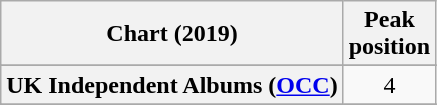<table class="wikitable plainrowheaders">
<tr>
<th scope="col">Chart (2019)</th>
<th scope="col">Peak<br>position</th>
</tr>
<tr>
</tr>
<tr>
</tr>
<tr>
</tr>
<tr>
</tr>
<tr>
</tr>
<tr>
<th scope="row">UK Independent Albums (<a href='#'>OCC</a>)</th>
<td align="center">4</td>
</tr>
<tr>
</tr>
<tr>
</tr>
<tr>
</tr>
<tr>
</tr>
<tr>
</tr>
<tr>
</tr>
<tr>
</tr>
<tr>
</tr>
</table>
